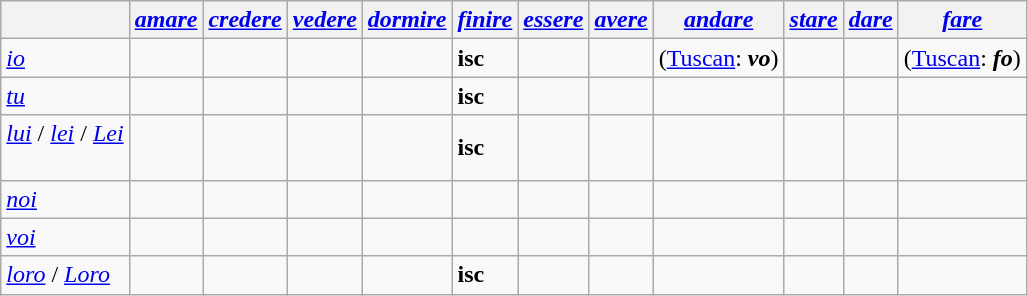<table class="wikitable">
<tr>
<th></th>
<th><em><a href='#'>am<span>are</span></a></em><br></th>
<th><em><a href='#'>cred<span>ere</span></a></em><br></th>
<th><em><a href='#'>ved<span>ere</span></a></em><br></th>
<th><em><a href='#'>dorm<span>ire</span></a></em><br></th>
<th><em><a href='#'>fin<span>ire</span></a></em><br></th>
<th><em><a href='#'>essere</a></em><br></th>
<th><em><a href='#'>avere</a></em><br></th>
<th><em><a href='#'>andare</a></em><br></th>
<th><em><a href='#'>stare</a></em><br></th>
<th><em><a href='#'>dare</a></em><br></th>
<th><em><a href='#'>fare</a></em><br></th>
</tr>
<tr>
<td><em><a href='#'>io</a></em><br></td>
<td><strong><span></span></strong><br></td>
<td><strong><span></span></strong><br></td>
<td><strong><span></span></strong><br></td>
<td><strong><span></span></strong><br></td>
<td><strong><span>isc</span><span></span></strong><br></td>
<td><strong></strong><br></td>
<td><strong></strong><br></td>
<td><strong></strong> (<a href='#'>Tuscan</a>: <strong><em>vo</em></strong>)<br></td>
<td><strong></strong><br></td>
<td><strong></strong><br></td>
<td><strong></strong> (<a href='#'>Tuscan</a>: <strong><em>fo</em></strong>)<br></td>
</tr>
<tr>
<td><em><a href='#'>tu</a></em><br></td>
<td><strong><span></span></strong><br></td>
<td><strong><span></span></strong><br></td>
<td><strong><span></span></strong><br></td>
<td><strong><span></span></strong><br></td>
<td><strong><span>isc</span><span></span></strong><br></td>
<td><strong></strong><br></td>
<td><strong></strong><br></td>
<td><strong></strong><br></td>
<td><strong></strong><br></td>
<td><strong></strong><br></td>
<td><strong></strong><br></td>
</tr>
<tr>
<td><em><a href='#'>lui</a></em> / <em><a href='#'>lei</a></em> / <em><a href='#'>Lei</a></em><br><br></td>
<td><strong><span></span></strong><br></td>
<td><strong><span></span></strong><br></td>
<td><strong><span></span></strong><br></td>
<td><strong><span></span></strong><br></td>
<td><strong><span>isc</span><span></span></strong><br></td>
<td><strong></strong><br></td>
<td><strong></strong><br></td>
<td><strong></strong><br></td>
<td><strong></strong><br></td>
<td><strong></strong><br></td>
<td><strong></strong><br></td>
</tr>
<tr>
<td><em><a href='#'>noi</a></em><br></td>
<td><strong><span></span></strong><br></td>
<td><strong><span></span></strong><br></td>
<td><strong><span></span></strong><br></td>
<td><strong><span></span></strong><br></td>
<td><strong><span></span></strong><br></td>
<td><strong></strong><br></td>
<td><strong></strong><br></td>
<td><br></td>
<td><br></td>
<td><br></td>
<td><strong></strong><br></td>
</tr>
<tr>
<td><em><a href='#'>voi</a></em><br></td>
<td><strong><span></span></strong><br></td>
<td><strong><span></span></strong><br></td>
<td><strong><span></span></strong><br></td>
<td><strong><span></span></strong><br></td>
<td><strong><span></span></strong><br></td>
<td><strong></strong><br></td>
<td><br></td>
<td><br></td>
<td><br></td>
<td><br></td>
<td><br></td>
</tr>
<tr>
<td><em><a href='#'>loro</a></em> / <em><a href='#'>Loro</a></em><br></td>
<td><strong><span></span></strong><br></td>
<td><strong><span></span></strong><br></td>
<td><strong><span></span></strong><br></td>
<td><strong><span></span></strong><br></td>
<td><strong><span>isc</span><span></span></strong><br></td>
<td><strong></strong><br></td>
<td><strong></strong><br></td>
<td><strong></strong><br></td>
<td><strong></strong><br></td>
<td><strong></strong><br></td>
<td><strong></strong><br></td>
</tr>
</table>
